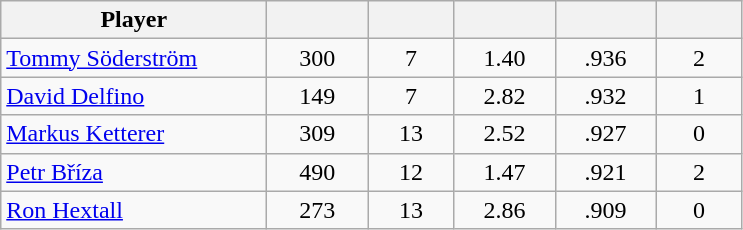<table class="wikitable sortable" style="text-align:center;">
<tr>
<th style="width:170px;">Player</th>
<th style="width:60px;"></th>
<th style="width:50px;"></th>
<th style="width:60px;"></th>
<th style="width:60px;"></th>
<th style="width:50px;"></th>
</tr>
<tr>
<td style="text-align:left;"> <a href='#'>Tommy Söderström</a></td>
<td>300</td>
<td>7</td>
<td>1.40</td>
<td>.936</td>
<td>2</td>
</tr>
<tr>
<td style="text-align:left;"> <a href='#'>David Delfino</a></td>
<td>149</td>
<td>7</td>
<td>2.82</td>
<td>.932</td>
<td>1</td>
</tr>
<tr>
<td style="text-align:left;"> <a href='#'>Markus Ketterer</a></td>
<td>309</td>
<td>13</td>
<td>2.52</td>
<td>.927</td>
<td>0</td>
</tr>
<tr>
<td style="text-align:left;"> <a href='#'>Petr Bříza</a></td>
<td>490</td>
<td>12</td>
<td>1.47</td>
<td>.921</td>
<td>2</td>
</tr>
<tr>
<td style="text-align:left;"> <a href='#'>Ron Hextall</a></td>
<td>273</td>
<td>13</td>
<td>2.86</td>
<td>.909</td>
<td>0</td>
</tr>
</table>
